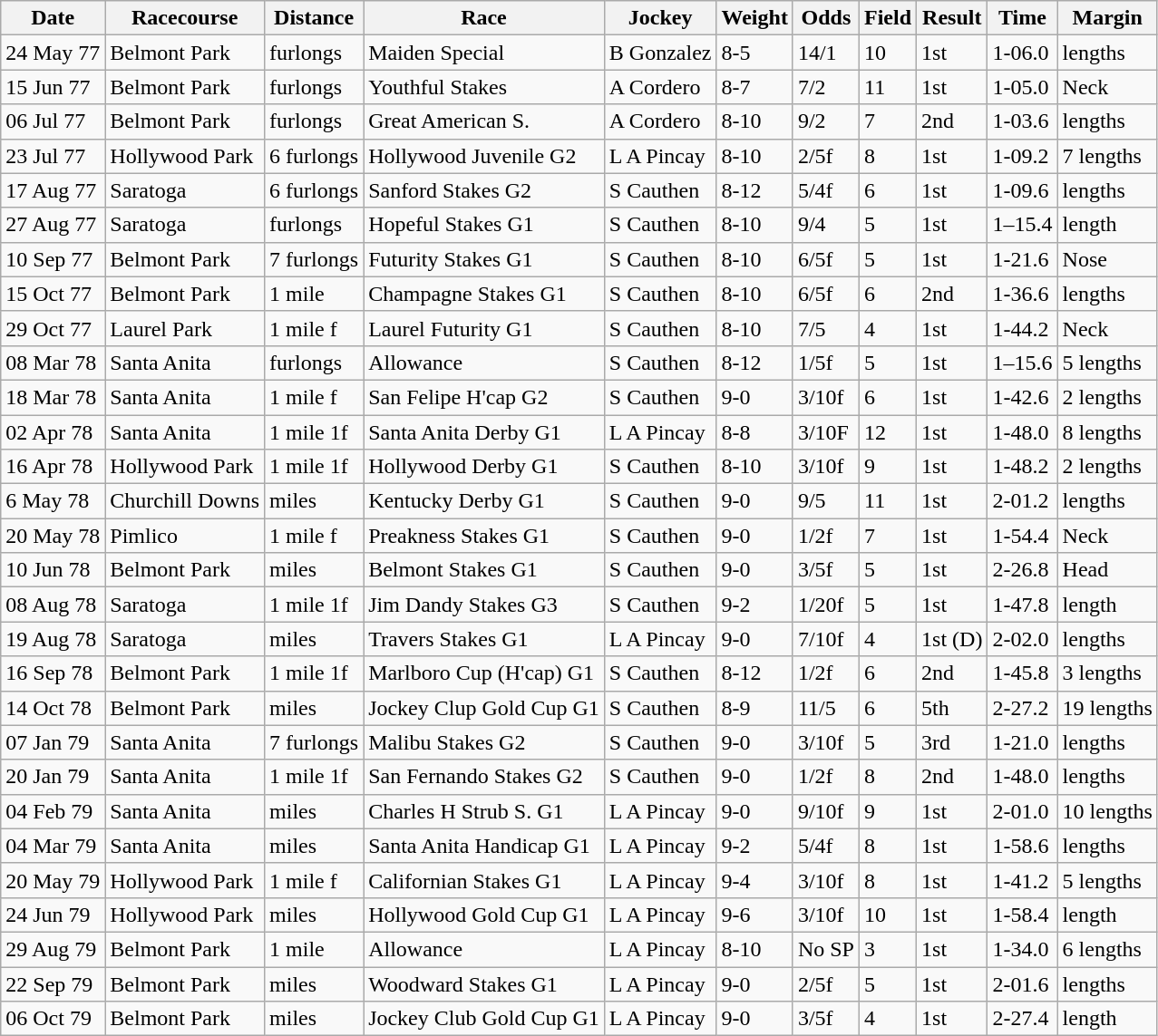<table class="wikitable">
<tr>
<th>Date</th>
<th>Racecourse</th>
<th>Distance</th>
<th>Race</th>
<th>Jockey</th>
<th>Weight</th>
<th>Odds</th>
<th>Field</th>
<th>Result</th>
<th>Time</th>
<th>Margin</th>
</tr>
<tr>
<td>24 May 77</td>
<td>Belmont Park</td>
<td> furlongs</td>
<td>Maiden Special</td>
<td>B Gonzalez</td>
<td>8-5</td>
<td>14/1</td>
<td>10</td>
<td>1st</td>
<td>1-06.0</td>
<td> lengths</td>
</tr>
<tr>
<td>15 Jun 77</td>
<td>Belmont Park</td>
<td> furlongs</td>
<td>Youthful Stakes</td>
<td>A Cordero</td>
<td>8-7</td>
<td>7/2</td>
<td>11</td>
<td>1st</td>
<td>1-05.0</td>
<td>Neck</td>
</tr>
<tr>
<td>06 Jul 77</td>
<td>Belmont Park</td>
<td> furlongs</td>
<td>Great American S.</td>
<td>A Cordero</td>
<td>8-10</td>
<td>9/2</td>
<td>7</td>
<td>2nd</td>
<td>1-03.6</td>
<td> lengths</td>
</tr>
<tr>
<td>23 Jul 77</td>
<td>Hollywood Park</td>
<td>6 furlongs</td>
<td>Hollywood Juvenile G2</td>
<td>L A Pincay</td>
<td>8-10</td>
<td>2/5f</td>
<td>8</td>
<td>1st</td>
<td>1-09.2</td>
<td>7 lengths</td>
</tr>
<tr>
<td>17 Aug 77</td>
<td>Saratoga</td>
<td>6 furlongs</td>
<td>Sanford Stakes G2</td>
<td>S Cauthen</td>
<td>8-12</td>
<td>5/4f</td>
<td>6</td>
<td>1st</td>
<td>1-09.6</td>
<td> lengths</td>
</tr>
<tr>
<td>27 Aug 77</td>
<td>Saratoga</td>
<td> furlongs</td>
<td>Hopeful Stakes G1</td>
<td>S Cauthen</td>
<td>8-10</td>
<td>9/4</td>
<td>5</td>
<td>1st</td>
<td>1–15.4</td>
<td> length</td>
</tr>
<tr>
<td>10 Sep 77</td>
<td>Belmont Park</td>
<td>7 furlongs</td>
<td>Futurity Stakes G1</td>
<td>S Cauthen</td>
<td>8-10</td>
<td>6/5f</td>
<td>5</td>
<td>1st</td>
<td>1-21.6</td>
<td>Nose</td>
</tr>
<tr>
<td>15 Oct 77</td>
<td>Belmont Park</td>
<td>1 mile</td>
<td>Champagne Stakes G1</td>
<td>S Cauthen</td>
<td>8-10</td>
<td>6/5f</td>
<td>6</td>
<td>2nd</td>
<td>1-36.6</td>
<td> lengths</td>
</tr>
<tr>
<td>29 Oct 77</td>
<td>Laurel Park</td>
<td>1 mile f</td>
<td>Laurel Futurity G1</td>
<td>S Cauthen</td>
<td>8-10</td>
<td>7/5</td>
<td>4</td>
<td>1st</td>
<td>1-44.2</td>
<td>Neck</td>
</tr>
<tr>
<td>08 Mar 78</td>
<td>Santa Anita</td>
<td> furlongs</td>
<td>Allowance</td>
<td>S Cauthen</td>
<td>8-12</td>
<td>1/5f</td>
<td>5</td>
<td>1st</td>
<td>1–15.6</td>
<td>5 lengths</td>
</tr>
<tr>
<td>18 Mar 78</td>
<td>Santa Anita</td>
<td>1 mile f</td>
<td>San Felipe H'cap G2</td>
<td>S Cauthen</td>
<td>9-0</td>
<td>3/10f</td>
<td>6</td>
<td>1st</td>
<td>1-42.6</td>
<td>2 lengths</td>
</tr>
<tr>
<td>02 Apr 78</td>
<td>Santa Anita</td>
<td>1 mile 1f</td>
<td>Santa Anita Derby G1</td>
<td>L A Pincay</td>
<td>8-8</td>
<td>3/10F</td>
<td>12</td>
<td>1st</td>
<td>1-48.0</td>
<td>8 lengths</td>
</tr>
<tr>
<td>16 Apr 78</td>
<td>Hollywood Park</td>
<td>1 mile 1f</td>
<td>Hollywood Derby G1</td>
<td>S Cauthen</td>
<td>8-10</td>
<td>3/10f</td>
<td>9</td>
<td>1st</td>
<td>1-48.2</td>
<td>2 lengths</td>
</tr>
<tr>
<td>6 May 78</td>
<td>Churchill Downs</td>
<td> miles</td>
<td>Kentucky Derby G1</td>
<td>S Cauthen</td>
<td>9-0</td>
<td>9/5</td>
<td>11</td>
<td>1st</td>
<td>2-01.2</td>
<td> lengths</td>
</tr>
<tr>
<td>20 May 78</td>
<td>Pimlico</td>
<td>1 mile f</td>
<td>Preakness Stakes G1</td>
<td>S Cauthen</td>
<td>9-0</td>
<td>1/2f</td>
<td>7</td>
<td>1st</td>
<td>1-54.4</td>
<td>Neck</td>
</tr>
<tr>
<td>10 Jun 78</td>
<td>Belmont Park</td>
<td> miles</td>
<td>Belmont Stakes G1</td>
<td>S Cauthen</td>
<td>9-0</td>
<td>3/5f</td>
<td>5</td>
<td>1st</td>
<td>2-26.8</td>
<td>Head</td>
</tr>
<tr>
<td>08 Aug 78</td>
<td>Saratoga</td>
<td>1 mile 1f</td>
<td>Jim Dandy Stakes G3</td>
<td>S Cauthen</td>
<td>9-2</td>
<td>1/20f</td>
<td>5</td>
<td>1st</td>
<td>1-47.8</td>
<td> length</td>
</tr>
<tr>
<td>19 Aug 78</td>
<td>Saratoga</td>
<td> miles</td>
<td>Travers Stakes G1</td>
<td>L A Pincay</td>
<td>9-0</td>
<td>7/10f</td>
<td>4</td>
<td>1st (D)</td>
<td>2-02.0</td>
<td> lengths</td>
</tr>
<tr>
<td>16 Sep 78</td>
<td>Belmont Park</td>
<td>1 mile 1f</td>
<td>Marlboro Cup (H'cap) G1</td>
<td>S Cauthen</td>
<td>8-12</td>
<td>1/2f</td>
<td>6</td>
<td>2nd</td>
<td>1-45.8</td>
<td>3 lengths</td>
</tr>
<tr>
<td>14 Oct 78</td>
<td>Belmont Park</td>
<td> miles</td>
<td>Jockey Clup Gold Cup G1</td>
<td>S Cauthen</td>
<td>8-9</td>
<td>11/5</td>
<td>6</td>
<td>5th</td>
<td>2-27.2</td>
<td>19 lengths</td>
</tr>
<tr>
<td>07 Jan 79</td>
<td>Santa Anita</td>
<td>7 furlongs</td>
<td>Malibu Stakes G2</td>
<td>S Cauthen</td>
<td>9-0</td>
<td>3/10f</td>
<td>5</td>
<td>3rd</td>
<td>1-21.0</td>
<td> lengths</td>
</tr>
<tr>
<td>20 Jan 79</td>
<td>Santa Anita</td>
<td>1 mile 1f</td>
<td>San Fernando Stakes G2</td>
<td>S Cauthen</td>
<td>9-0</td>
<td>1/2f</td>
<td>8</td>
<td>2nd</td>
<td>1-48.0</td>
<td> lengths</td>
</tr>
<tr>
<td>04 Feb 79</td>
<td>Santa Anita</td>
<td> miles</td>
<td>Charles H Strub S. G1</td>
<td>L A Pincay</td>
<td>9-0</td>
<td>9/10f</td>
<td>9</td>
<td>1st</td>
<td>2-01.0</td>
<td>10 lengths</td>
</tr>
<tr>
<td>04 Mar 79</td>
<td>Santa Anita</td>
<td> miles</td>
<td>Santa Anita Handicap G1</td>
<td>L A Pincay</td>
<td>9-2</td>
<td>5/4f</td>
<td>8</td>
<td>1st</td>
<td>1-58.6</td>
<td> lengths</td>
</tr>
<tr>
<td>20 May 79</td>
<td>Hollywood Park</td>
<td>1 mile f</td>
<td>Californian Stakes G1</td>
<td>L A Pincay</td>
<td>9-4</td>
<td>3/10f</td>
<td>8</td>
<td>1st</td>
<td>1-41.2</td>
<td>5 lengths</td>
</tr>
<tr>
<td>24 Jun 79</td>
<td>Hollywood Park</td>
<td> miles</td>
<td>Hollywood Gold Cup G1</td>
<td>L A Pincay</td>
<td>9-6</td>
<td>3/10f</td>
<td>10</td>
<td>1st</td>
<td>1-58.4</td>
<td> length</td>
</tr>
<tr>
<td>29 Aug 79</td>
<td>Belmont Park</td>
<td>1 mile</td>
<td>Allowance</td>
<td>L A Pincay</td>
<td>8-10</td>
<td>No SP</td>
<td>3</td>
<td>1st</td>
<td>1-34.0</td>
<td>6 lengths</td>
</tr>
<tr>
<td>22 Sep 79</td>
<td>Belmont Park</td>
<td> miles</td>
<td>Woodward Stakes G1</td>
<td>L A Pincay</td>
<td>9-0</td>
<td>2/5f</td>
<td>5</td>
<td>1st</td>
<td>2-01.6</td>
<td> lengths</td>
</tr>
<tr>
<td>06 Oct 79</td>
<td>Belmont Park</td>
<td> miles</td>
<td>Jockey Club Gold Cup G1</td>
<td>L A Pincay</td>
<td>9-0</td>
<td>3/5f</td>
<td>4</td>
<td>1st</td>
<td>2-27.4</td>
<td> length</td>
</tr>
</table>
